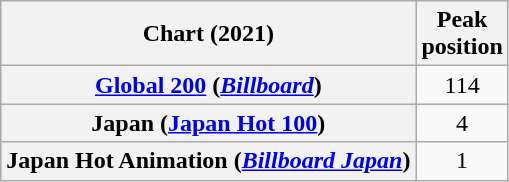<table class="wikitable sortable plainrowheaders" style="text-align:center">
<tr>
<th scope="col">Chart (2021)</th>
<th scope="col">Peak<br>position</th>
</tr>
<tr>
<th scope="row"><a href='#'>Global 200</a> (<em><a href='#'>Billboard</a></em>)</th>
<td>114</td>
</tr>
<tr>
<th scope="row">Japan (<a href='#'>Japan Hot 100</a>)</th>
<td>4</td>
</tr>
<tr>
<th scope="row">Japan Hot Animation (<em><a href='#'>Billboard Japan</a></em>)</th>
<td>1</td>
</tr>
</table>
